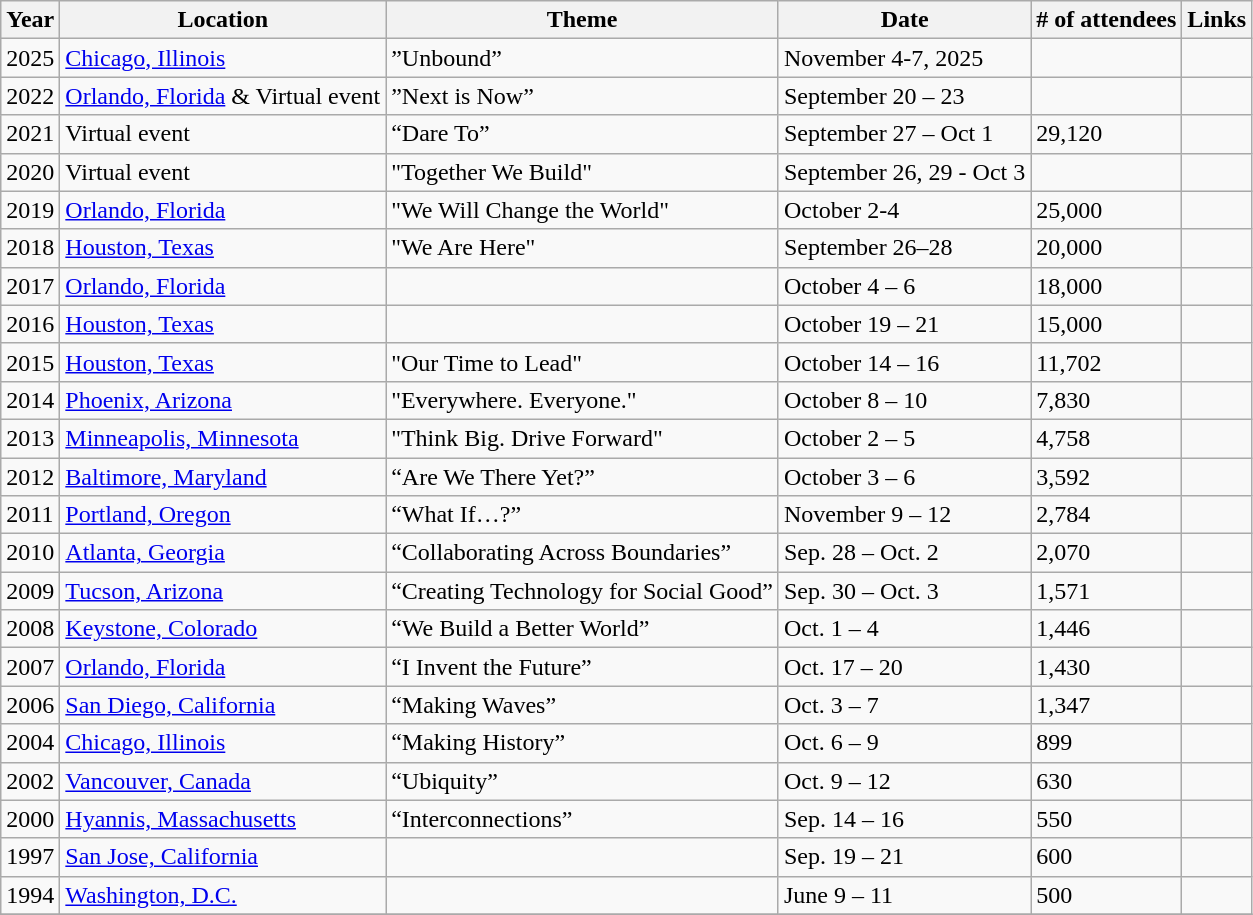<table class="wikitable">
<tr>
<th>Year</th>
<th>Location</th>
<th>Theme</th>
<th>Date</th>
<th># of attendees</th>
<th>Links</th>
</tr>
<tr>
<td>2025</td>
<td><a href='#'>Chicago, Illinois</a></td>
<td>”Unbound”</td>
<td>November 4-7, 2025</td>
<td></td>
<td></td>
</tr>
<tr>
<td>2022</td>
<td><a href='#'>Orlando, Florida</a> & Virtual event</td>
<td>”Next is Now”</td>
<td>September 20 – 23</td>
<td></td>
<td></td>
</tr>
<tr>
<td>2021</td>
<td>Virtual event</td>
<td>“Dare To”</td>
<td>September 27 – Oct 1</td>
<td>29,120</td>
<td></td>
</tr>
<tr>
<td>2020</td>
<td>Virtual event</td>
<td>"Together We Build"</td>
<td>September 26, 29 - Oct 3</td>
<td></td>
<td></td>
</tr>
<tr>
<td>2019</td>
<td><a href='#'>Orlando, Florida</a></td>
<td>"We Will Change the World"</td>
<td>October 2-4</td>
<td>25,000</td>
<td> </td>
</tr>
<tr>
<td>2018</td>
<td><a href='#'>Houston, Texas</a></td>
<td>"We Are Here"</td>
<td>September 26–28</td>
<td>20,000</td>
<td></td>
</tr>
<tr>
<td>2017</td>
<td><a href='#'>Orlando, Florida</a></td>
<td></td>
<td>October 4 – 6</td>
<td>18,000</td>
<td> </td>
</tr>
<tr>
<td>2016</td>
<td><a href='#'>Houston, Texas</a></td>
<td></td>
<td>October 19 – 21</td>
<td>15,000</td>
<td></td>
</tr>
<tr>
<td>2015</td>
<td><a href='#'>Houston, Texas</a></td>
<td>"Our Time to Lead"</td>
<td>October 14 – 16</td>
<td>11,702</td>
<td></td>
</tr>
<tr>
<td>2014</td>
<td><a href='#'>Phoenix, Arizona</a></td>
<td>"Everywhere. Everyone."</td>
<td>October 8 – 10</td>
<td>7,830</td>
<td></td>
</tr>
<tr>
<td>2013</td>
<td><a href='#'>Minneapolis, Minnesota</a></td>
<td>"Think Big. Drive Forward"</td>
<td>October 2 – 5</td>
<td>4,758</td>
<td> </td>
</tr>
<tr>
<td>2012</td>
<td><a href='#'>Baltimore, Maryland</a></td>
<td>“Are We There Yet?”</td>
<td>October 3 – 6</td>
<td>3,592</td>
<td></td>
</tr>
<tr>
<td>2011</td>
<td><a href='#'>Portland, Oregon</a></td>
<td>“What If…?”</td>
<td>November 9 – 12</td>
<td>2,784</td>
<td> </td>
</tr>
<tr>
<td>2010</td>
<td><a href='#'>Atlanta, Georgia</a></td>
<td>“Collaborating Across Boundaries”</td>
<td>Sep. 28 – Oct. 2</td>
<td>2,070</td>
<td></td>
</tr>
<tr>
<td>2009</td>
<td><a href='#'>Tucson, Arizona</a></td>
<td>“Creating Technology for Social Good”</td>
<td>Sep. 30 – Oct. 3</td>
<td>1,571</td>
<td></td>
</tr>
<tr>
<td>2008</td>
<td><a href='#'>Keystone, Colorado</a></td>
<td>“We Build a Better World”</td>
<td>Oct. 1 – 4</td>
<td>1,446</td>
<td></td>
</tr>
<tr>
<td>2007</td>
<td><a href='#'>Orlando, Florida</a></td>
<td>“I Invent the Future”</td>
<td>Oct. 17 – 20</td>
<td>1,430</td>
<td></td>
</tr>
<tr>
<td>2006</td>
<td><a href='#'>San Diego, California</a></td>
<td>“Making Waves”</td>
<td>Oct. 3 – 7</td>
<td>1,347</td>
<td></td>
</tr>
<tr>
<td>2004</td>
<td><a href='#'>Chicago, Illinois</a></td>
<td>“Making History”</td>
<td>Oct. 6 – 9</td>
<td>899</td>
<td></td>
</tr>
<tr>
<td>2002</td>
<td><a href='#'>Vancouver, Canada</a></td>
<td>“Ubiquity”</td>
<td>Oct. 9 – 12</td>
<td>630</td>
<td></td>
</tr>
<tr>
<td>2000</td>
<td><a href='#'>Hyannis, Massachusetts</a></td>
<td>“Interconnections”</td>
<td>Sep. 14 – 16</td>
<td>550</td>
<td></td>
</tr>
<tr>
<td>1997</td>
<td><a href='#'>San Jose, California</a></td>
<td></td>
<td>Sep. 19 – 21</td>
<td>600</td>
<td></td>
</tr>
<tr>
<td>1994</td>
<td><a href='#'>Washington, D.C.</a></td>
<td></td>
<td>June 9 – 11</td>
<td>500</td>
<td></td>
</tr>
<tr>
</tr>
</table>
